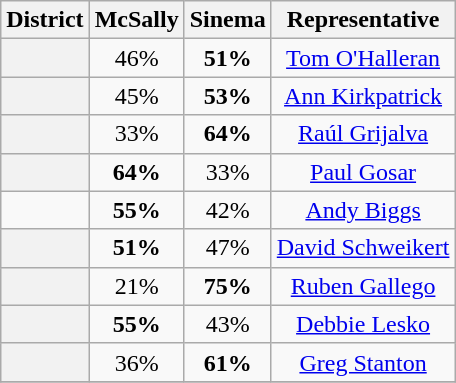<table class=wikitable>
<tr>
<th>District</th>
<th>McSally</th>
<th>Sinema</th>
<th>Representative</th>
</tr>
<tr align=center>
<th></th>
<td>46%</td>
<td><strong>51%</strong></td>
<td><a href='#'>Tom O'Halleran</a></td>
</tr>
<tr align=center>
<th></th>
<td>45%</td>
<td><strong>53%</strong></td>
<td><a href='#'>Ann Kirkpatrick</a></td>
</tr>
<tr align=center>
<th></th>
<td>33%</td>
<td><strong>64%</strong></td>
<td><a href='#'>Raúl Grijalva</a></td>
</tr>
<tr align=center>
<th></th>
<td><strong>64%</strong></td>
<td>33%</td>
<td><a href='#'>Paul Gosar</a></td>
</tr>
<tr align=center>
<td></td>
<td><strong>55%</strong></td>
<td>42%</td>
<td><a href='#'>Andy Biggs</a></td>
</tr>
<tr align=center>
<th></th>
<td><strong>51%</strong></td>
<td>47%</td>
<td><a href='#'>David Schweikert</a></td>
</tr>
<tr align=center>
<th></th>
<td>21%</td>
<td><strong>75%</strong></td>
<td><a href='#'>Ruben Gallego</a></td>
</tr>
<tr align=center>
<th></th>
<td><strong>55%</strong></td>
<td>43%</td>
<td><a href='#'>Debbie Lesko</a></td>
</tr>
<tr align=center>
<th></th>
<td>36%</td>
<td><strong>61%</strong></td>
<td><a href='#'>Greg Stanton</a></td>
</tr>
<tr align=center>
</tr>
</table>
